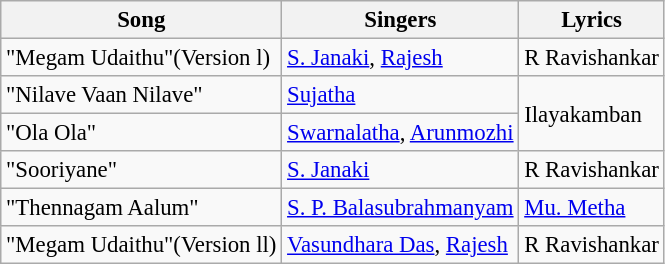<table class="wikitable" style="font-size:95%;">
<tr>
<th>Song</th>
<th>Singers</th>
<th>Lyrics</th>
</tr>
<tr>
<td>"Megam Udaithu"(Version l)</td>
<td><a href='#'>S. Janaki</a>, <a href='#'>Rajesh</a></td>
<td>R Ravishankar</td>
</tr>
<tr>
<td>"Nilave Vaan Nilave"</td>
<td><a href='#'>Sujatha</a></td>
<td rowspan=2>Ilayakamban</td>
</tr>
<tr>
<td>"Ola Ola"</td>
<td><a href='#'>Swarnalatha</a>, <a href='#'>Arunmozhi</a></td>
</tr>
<tr>
<td>"Sooriyane"</td>
<td><a href='#'>S. Janaki</a></td>
<td>R Ravishankar</td>
</tr>
<tr>
<td>"Thennagam Aalum"</td>
<td><a href='#'>S. P. Balasubrahmanyam</a></td>
<td><a href='#'>Mu. Metha</a></td>
</tr>
<tr>
<td>"Megam Udaithu"(Version ll)</td>
<td><a href='#'>Vasundhara Das</a>, <a href='#'>Rajesh</a></td>
<td>R Ravishankar</td>
</tr>
</table>
